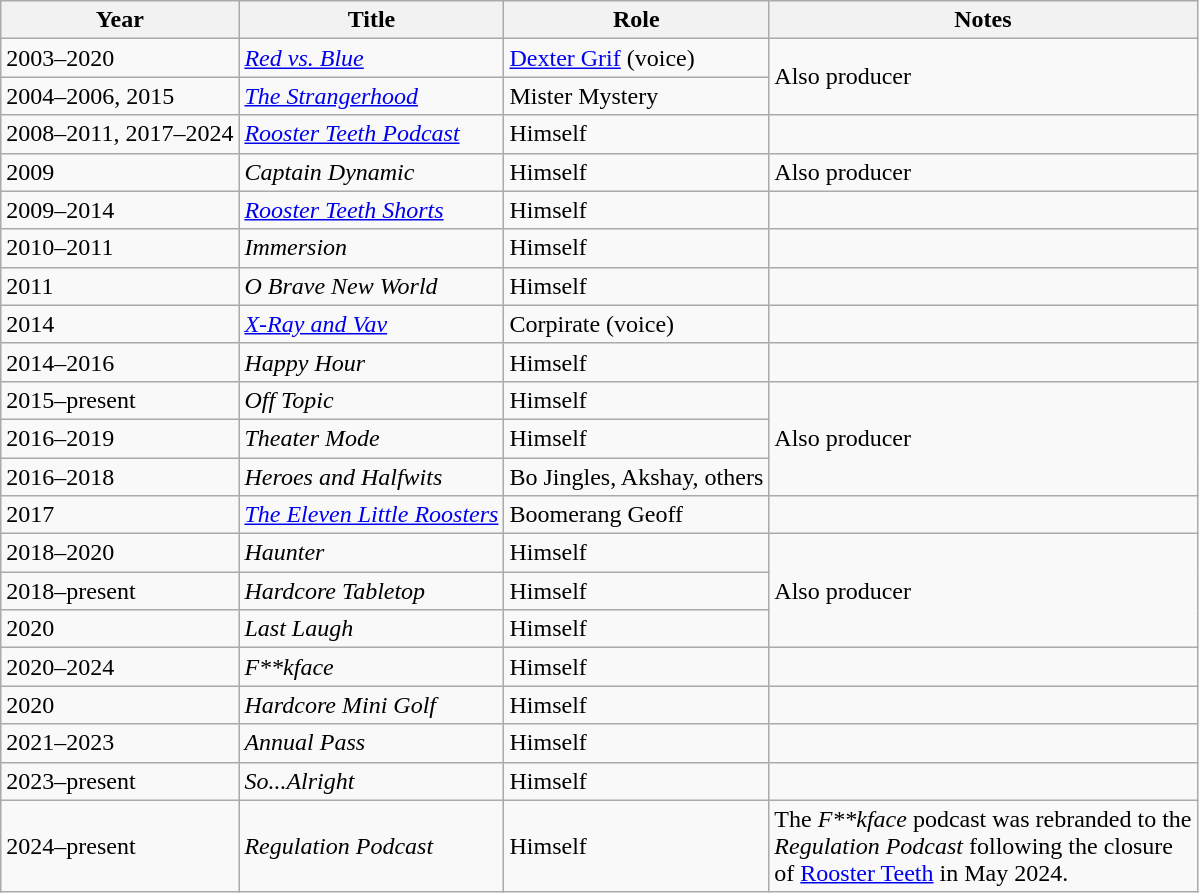<table class="wikitable sortable">
<tr>
<th>Year</th>
<th>Title</th>
<th>Role</th>
<th>Notes</th>
</tr>
<tr>
<td>2003–2020</td>
<td><em><a href='#'>Red vs. Blue</a></em></td>
<td><a href='#'>Dexter Grif</a> (voice)</td>
<td rowspan="2">Also producer</td>
</tr>
<tr>
<td>2004–2006, 2015</td>
<td><em><a href='#'>The Strangerhood</a></em></td>
<td>Mister Mystery</td>
</tr>
<tr>
<td>2008–2011, 2017–2024</td>
<td><em><a href='#'>Rooster Teeth Podcast</a></em></td>
<td>Himself</td>
<td></td>
</tr>
<tr>
<td>2009</td>
<td><em>Captain Dynamic</em></td>
<td>Himself</td>
<td>Also producer</td>
</tr>
<tr>
<td>2009–2014</td>
<td><em><a href='#'>Rooster Teeth Shorts</a></em></td>
<td>Himself</td>
<td></td>
</tr>
<tr>
<td>2010–2011</td>
<td><em>Immersion</em></td>
<td>Himself</td>
<td></td>
</tr>
<tr>
<td>2011</td>
<td><em>O Brave New World</em></td>
<td>Himself</td>
<td></td>
</tr>
<tr>
<td>2014</td>
<td><em><a href='#'>X-Ray and Vav</a></em></td>
<td>Corpirate (voice)</td>
<td></td>
</tr>
<tr>
<td>2014–2016</td>
<td><em>Happy Hour</em></td>
<td>Himself</td>
<td></td>
</tr>
<tr>
<td>2015–present</td>
<td><em>Off Topic</em></td>
<td>Himself</td>
<td rowspan="3">Also producer</td>
</tr>
<tr>
<td>2016–2019</td>
<td><em>Theater Mode</em></td>
<td>Himself</td>
</tr>
<tr>
<td>2016–2018</td>
<td><em>Heroes and Halfwits</em></td>
<td>Bo Jingles, Akshay, others</td>
</tr>
<tr>
<td>2017</td>
<td><em><a href='#'>The Eleven Little Roosters</a></em></td>
<td>Boomerang Geoff</td>
<td></td>
</tr>
<tr>
<td>2018–2020</td>
<td><em>Haunter</em></td>
<td>Himself</td>
<td rowspan="3">Also producer</td>
</tr>
<tr>
<td>2018–present</td>
<td><em>Hardcore Tabletop</em></td>
<td>Himself</td>
</tr>
<tr>
<td>2020</td>
<td><em>Last Laugh</em></td>
<td>Himself</td>
</tr>
<tr>
<td>2020–2024</td>
<td><em>F**kface</em></td>
<td>Himself</td>
<td></td>
</tr>
<tr>
<td>2020</td>
<td><em>Hardcore Mini Golf</em></td>
<td>Himself</td>
<td></td>
</tr>
<tr>
<td>2021–2023</td>
<td><em>Annual Pass</em></td>
<td>Himself</td>
<td></td>
</tr>
<tr>
<td>2023–present</td>
<td><em>So...Alright</em></td>
<td>Himself</td>
</tr>
<tr>
<td>2024–present</td>
<td><em>Regulation Podcast</em></td>
<td>Himself</td>
<td>The <em>F**kface</em> podcast was rebranded to the<br><em>Regulation Podcast</em> following the closure<br>of <a href='#'>Rooster Teeth</a> in May 2024.</td>
</tr>
</table>
